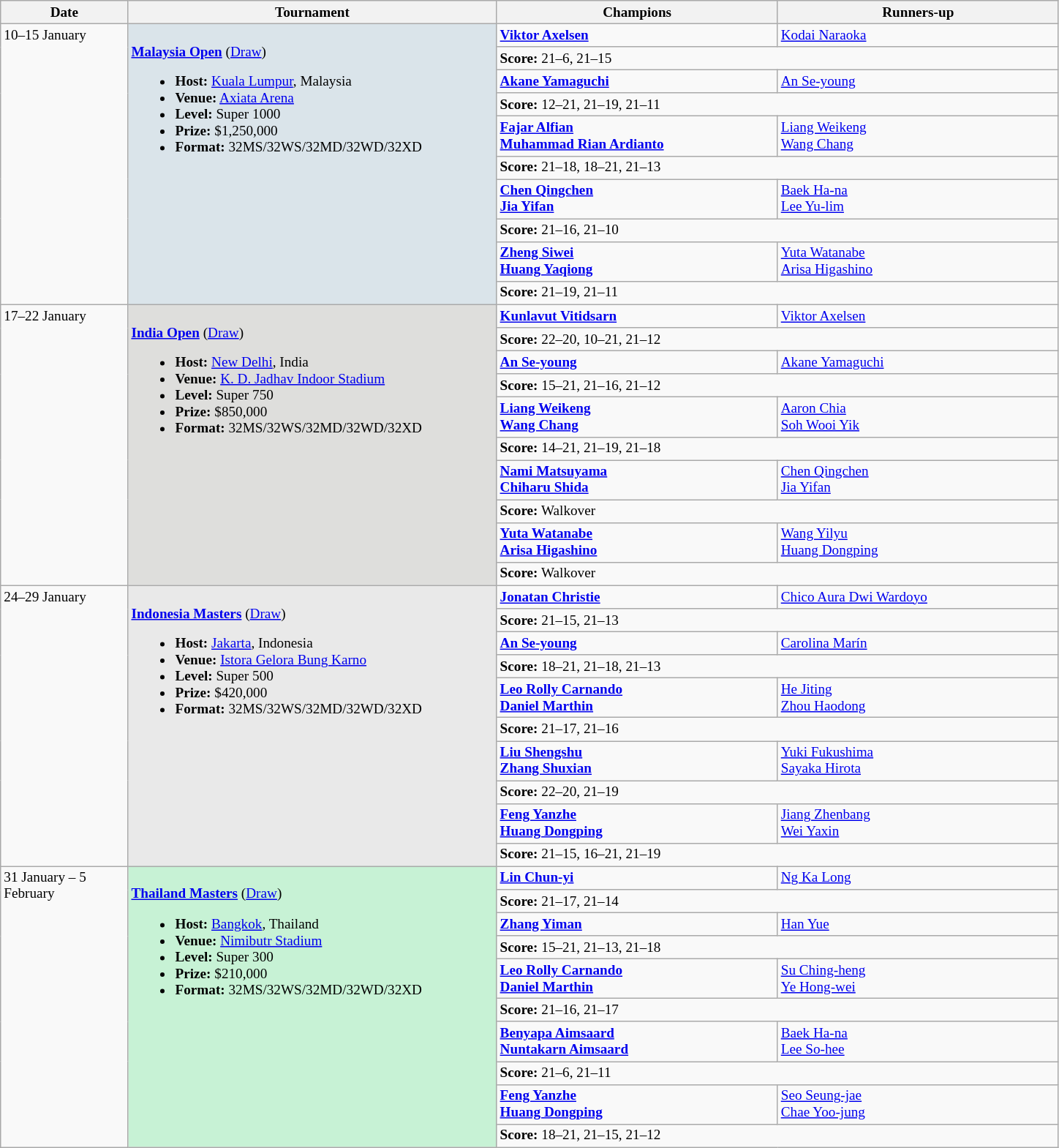<table class="wikitable" style="font-size:80%">
<tr>
<th width="110">Date</th>
<th width="330">Tournament</th>
<th width="250">Champions</th>
<th width="250">Runners-up</th>
</tr>
<tr valign=top>
<td rowspan="10">10–15 January</td>
<td bgcolor="#DAE4EA" rowspan="10"><br><strong><a href='#'>Malaysia Open</a></strong> (<a href='#'>Draw</a>)<ul><li><strong>Host:</strong> <a href='#'>Kuala Lumpur</a>, Malaysia</li><li><strong>Venue:</strong> <a href='#'>Axiata Arena</a></li><li><strong>Level:</strong> Super 1000</li><li><strong>Prize:</strong> $1,250,000</li><li><strong>Format:</strong> 32MS/32WS/32MD/32WD/32XD</li></ul></td>
<td><strong> <a href='#'>Viktor Axelsen</a></strong></td>
<td> <a href='#'>Kodai Naraoka</a></td>
</tr>
<tr>
<td colspan="2"><strong>Score:</strong> 21–6, 21–15</td>
</tr>
<tr valign="top">
<td><strong> <a href='#'>Akane Yamaguchi</a></strong></td>
<td> <a href='#'>An Se-young</a></td>
</tr>
<tr>
<td colspan="2"><strong>Score:</strong> 12–21, 21–19, 21–11</td>
</tr>
<tr valign="top">
<td><strong> <a href='#'>Fajar Alfian</a><br> <a href='#'>Muhammad Rian Ardianto</a></strong></td>
<td> <a href='#'>Liang Weikeng</a><br> <a href='#'>Wang Chang</a></td>
</tr>
<tr>
<td colspan="2"><strong>Score:</strong> 21–18, 18–21, 21–13</td>
</tr>
<tr valign="top">
<td><strong> <a href='#'>Chen Qingchen</a><br> <a href='#'>Jia Yifan</a></strong></td>
<td> <a href='#'>Baek Ha-na</a><br> <a href='#'>Lee Yu-lim</a></td>
</tr>
<tr>
<td colspan="2"><strong>Score:</strong> 21–16, 21–10</td>
</tr>
<tr valign="top">
<td><strong> <a href='#'>Zheng Siwei</a><br> <a href='#'>Huang Yaqiong</a></strong></td>
<td> <a href='#'>Yuta Watanabe</a><br> <a href='#'>Arisa Higashino</a></td>
</tr>
<tr>
<td colspan="2"><strong>Score:</strong> 21–19, 21–11</td>
</tr>
<tr valign="top">
<td rowspan="10">17–22 January</td>
<td bgcolor="#DEDEDC" rowspan="10"><br><strong><a href='#'>India Open</a></strong> (<a href='#'>Draw</a>)<ul><li><strong>Host:</strong> <a href='#'>New Delhi</a>, India</li><li><strong>Venue:</strong> <a href='#'>K. D. Jadhav Indoor Stadium</a></li><li><strong>Level:</strong> Super 750</li><li><strong>Prize:</strong> $850,000</li><li><strong>Format:</strong> 32MS/32WS/32MD/32WD/32XD</li></ul></td>
<td><strong> <a href='#'>Kunlavut Vitidsarn</a></strong></td>
<td> <a href='#'>Viktor Axelsen</a></td>
</tr>
<tr>
<td colspan="2"><strong>Score:</strong> 22–20, 10–21, 21–12</td>
</tr>
<tr valign="top">
<td><strong> <a href='#'>An Se-young</a></strong></td>
<td> <a href='#'>Akane Yamaguchi</a></td>
</tr>
<tr>
<td colspan="2"><strong>Score:</strong> 15–21, 21–16, 21–12</td>
</tr>
<tr valign="top">
<td><strong> <a href='#'>Liang Weikeng</a><br> <a href='#'>Wang Chang</a></strong></td>
<td> <a href='#'>Aaron Chia</a><br> <a href='#'>Soh Wooi Yik</a></td>
</tr>
<tr>
<td colspan="2"><strong>Score:</strong> 14–21, 21–19, 21–18</td>
</tr>
<tr valign="top">
<td><strong> <a href='#'>Nami Matsuyama</a><br> <a href='#'>Chiharu Shida</a></strong></td>
<td> <a href='#'>Chen Qingchen</a><br> <a href='#'>Jia Yifan</a></td>
</tr>
<tr>
<td colspan="2"><strong>Score:</strong> Walkover</td>
</tr>
<tr valign="top">
<td><strong> <a href='#'>Yuta Watanabe</a><br> <a href='#'>Arisa Higashino</a></strong></td>
<td> <a href='#'>Wang Yilyu</a><br> <a href='#'>Huang Dongping</a></td>
</tr>
<tr>
<td colspan="2"><strong>Score:</strong> Walkover</td>
</tr>
<tr valign="top">
<td rowspan="10">24–29 January</td>
<td bgcolor="#E9E9E9" rowspan="10"><br><strong><a href='#'>Indonesia Masters</a></strong> (<a href='#'>Draw</a>)<ul><li><strong>Host:</strong> <a href='#'>Jakarta</a>, Indonesia</li><li><strong>Venue:</strong> <a href='#'>Istora Gelora Bung Karno</a></li><li><strong>Level:</strong> Super 500</li><li><strong>Prize:</strong> $420,000</li><li><strong>Format:</strong> 32MS/32WS/32MD/32WD/32XD</li></ul></td>
<td><strong> <a href='#'>Jonatan Christie</a></strong></td>
<td> <a href='#'>Chico Aura Dwi Wardoyo</a></td>
</tr>
<tr>
<td colspan="2"><strong>Score:</strong> 21–15, 21–13</td>
</tr>
<tr valign="top">
<td><strong> <a href='#'>An Se-young</a></strong></td>
<td> <a href='#'>Carolina Marín</a></td>
</tr>
<tr>
<td colspan="2"><strong>Score:</strong> 18–21, 21–18, 21–13</td>
</tr>
<tr valign="top">
<td><strong> <a href='#'>Leo Rolly Carnando</a><br> <a href='#'>Daniel Marthin</a></strong></td>
<td> <a href='#'>He Jiting</a><br> <a href='#'>Zhou Haodong</a></td>
</tr>
<tr>
<td colspan="2"><strong>Score:</strong> 21–17, 21–16</td>
</tr>
<tr valign="top">
<td><strong> <a href='#'>Liu Shengshu</a><br> <a href='#'>Zhang Shuxian</a></strong></td>
<td> <a href='#'>Yuki Fukushima</a><br> <a href='#'>Sayaka Hirota</a></td>
</tr>
<tr>
<td colspan="2"><strong>Score:</strong> 22–20, 21–19</td>
</tr>
<tr valign="top">
<td><strong> <a href='#'>Feng Yanzhe</a><br> <a href='#'>Huang Dongping</a></strong></td>
<td> <a href='#'>Jiang Zhenbang</a><br> <a href='#'>Wei Yaxin</a></td>
</tr>
<tr>
<td colspan="2"><strong>Score:</strong> 21–15, 16–21, 21–19</td>
</tr>
<tr valign="top">
<td rowspan="10">31 January – 5 February</td>
<td bgcolor="#C7F2D5" rowspan="10"><br><strong><a href='#'>Thailand Masters</a></strong> (<a href='#'>Draw</a>)<ul><li><strong>Host:</strong> <a href='#'>Bangkok</a>, Thailand</li><li><strong>Venue:</strong> <a href='#'>Nimibutr Stadium</a></li><li><strong>Level:</strong> Super 300</li><li><strong>Prize:</strong> $210,000</li><li><strong>Format:</strong> 32MS/32WS/32MD/32WD/32XD</li></ul></td>
<td><strong> <a href='#'>Lin Chun-yi</a></strong></td>
<td> <a href='#'>Ng Ka Long</a></td>
</tr>
<tr>
<td colspan="2"><strong>Score:</strong> 21–17, 21–14</td>
</tr>
<tr valign="top">
<td><strong> <a href='#'>Zhang Yiman</a></strong></td>
<td> <a href='#'>Han Yue</a></td>
</tr>
<tr>
<td colspan="2"><strong>Score:</strong> 15–21, 21–13, 21–18</td>
</tr>
<tr valign="top">
<td><strong> <a href='#'>Leo Rolly Carnando</a><br> <a href='#'>Daniel Marthin</a></strong></td>
<td> <a href='#'>Su Ching-heng</a><br> <a href='#'>Ye Hong-wei</a></td>
</tr>
<tr>
<td colspan="2"><strong>Score:</strong> 21–16, 21–17</td>
</tr>
<tr valign="top">
<td><strong> <a href='#'>Benyapa Aimsaard</a><br> <a href='#'>Nuntakarn Aimsaard</a></strong></td>
<td> <a href='#'>Baek Ha-na</a><br> <a href='#'>Lee So-hee</a></td>
</tr>
<tr>
<td colspan="2"><strong>Score:</strong> 21–6, 21–11</td>
</tr>
<tr valign="top">
<td><strong> <a href='#'>Feng Yanzhe</a><br> <a href='#'>Huang Dongping</a></strong></td>
<td> <a href='#'>Seo Seung-jae</a><br> <a href='#'>Chae Yoo-jung</a></td>
</tr>
<tr>
<td colspan="2"><strong>Score:</strong> 18–21, 21–15, 21–12</td>
</tr>
</table>
